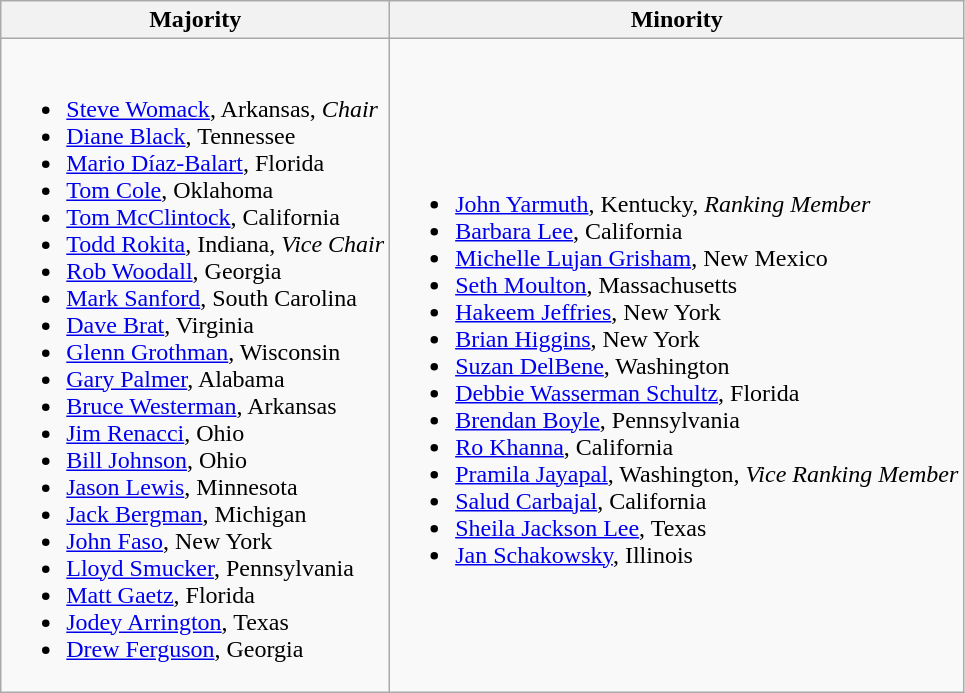<table class=wikitable>
<tr>
<th>Majority</th>
<th>Minority</th>
</tr>
<tr>
<td><br><ul><li><a href='#'>Steve Womack</a>, Arkansas, <em>Chair</em></li><li><a href='#'>Diane Black</a>, Tennessee</li><li><a href='#'>Mario Díaz-Balart</a>, Florida</li><li><a href='#'>Tom Cole</a>, Oklahoma</li><li><a href='#'>Tom McClintock</a>, California</li><li><a href='#'>Todd Rokita</a>, Indiana, <em>Vice Chair</em></li><li><a href='#'>Rob Woodall</a>, Georgia</li><li><a href='#'>Mark Sanford</a>, South Carolina</li><li><a href='#'>Dave Brat</a>, Virginia</li><li><a href='#'>Glenn Grothman</a>, Wisconsin</li><li><a href='#'>Gary Palmer</a>, Alabama</li><li><a href='#'>Bruce Westerman</a>, Arkansas</li><li><a href='#'>Jim Renacci</a>, Ohio</li><li><a href='#'>Bill Johnson</a>, Ohio</li><li><a href='#'>Jason Lewis</a>, Minnesota</li><li><a href='#'>Jack Bergman</a>, Michigan</li><li><a href='#'>John Faso</a>, New York</li><li><a href='#'>Lloyd Smucker</a>, Pennsylvania</li><li><a href='#'>Matt Gaetz</a>, Florida</li><li><a href='#'>Jodey Arrington</a>, Texas</li><li><a href='#'>Drew Ferguson</a>, Georgia</li></ul></td>
<td><br><ul><li><a href='#'>John Yarmuth</a>, Kentucky, <em>Ranking Member</em></li><li><a href='#'>Barbara Lee</a>, California</li><li><a href='#'>Michelle Lujan Grisham</a>, New Mexico</li><li><a href='#'>Seth Moulton</a>, Massachusetts</li><li><a href='#'>Hakeem Jeffries</a>, New York</li><li><a href='#'>Brian Higgins</a>, New York</li><li><a href='#'>Suzan DelBene</a>, Washington</li><li><a href='#'>Debbie Wasserman Schultz</a>, Florida</li><li><a href='#'>Brendan Boyle</a>, Pennsylvania</li><li><a href='#'>Ro Khanna</a>, California</li><li><a href='#'>Pramila Jayapal</a>, Washington, <em>Vice Ranking Member</em></li><li><a href='#'>Salud Carbajal</a>, California</li><li><a href='#'>Sheila Jackson Lee</a>, Texas</li><li><a href='#'>Jan Schakowsky</a>, Illinois</li></ul></td>
</tr>
</table>
